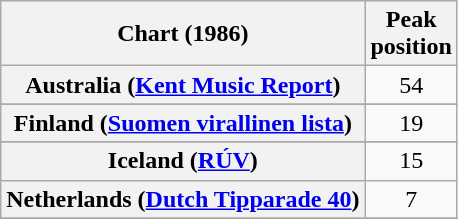<table class="wikitable sortable plainrowheaders" style="text-align:center">
<tr>
<th scope="col">Chart (1986)</th>
<th scope="col">Peak<br>position</th>
</tr>
<tr>
<th scope="row">Australia (<a href='#'>Kent Music Report</a>)</th>
<td>54</td>
</tr>
<tr>
</tr>
<tr>
<th scope="row">Finland (<a href='#'>Suomen virallinen lista</a>)</th>
<td>19</td>
</tr>
<tr>
</tr>
<tr>
<th scope="row">Iceland (<a href='#'>RÚV</a>)</th>
<td>15</td>
</tr>
<tr>
<th scope="row">Netherlands (<a href='#'>Dutch Tipparade 40</a>)</th>
<td>7</td>
</tr>
<tr>
</tr>
<tr>
</tr>
</table>
